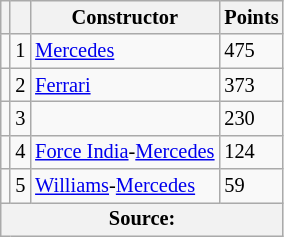<table class="wikitable" style="font-size: 85%;">
<tr>
<th></th>
<th></th>
<th>Constructor</th>
<th>Points</th>
</tr>
<tr>
<td align="left"></td>
<td align="center">1</td>
<td> <a href='#'>Mercedes</a></td>
<td align="left">475</td>
</tr>
<tr>
<td align="left"></td>
<td align="center">2</td>
<td> <a href='#'>Ferrari</a></td>
<td align="left">373</td>
</tr>
<tr>
<td align="left"></td>
<td align="center">3</td>
<td> </td>
<td align="left">230</td>
</tr>
<tr>
<td align="left"></td>
<td align="center">4</td>
<td> <a href='#'>Force India</a>-<a href='#'>Mercedes</a></td>
<td align="left">124</td>
</tr>
<tr>
<td align="left"></td>
<td align="center">5</td>
<td> <a href='#'>Williams</a>-<a href='#'>Mercedes</a></td>
<td align="left">59</td>
</tr>
<tr>
<th colspan=4>Source: </th>
</tr>
</table>
